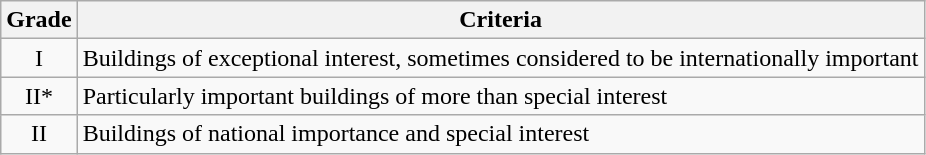<table class="wikitable">
<tr>
<th>Grade</th>
<th>Criteria</th>
</tr>
<tr>
<td align="center" >I</td>
<td>Buildings of exceptional interest, sometimes considered to be internationally important</td>
</tr>
<tr>
<td align="center" >II*</td>
<td>Particularly important buildings of more than special interest</td>
</tr>
<tr>
<td align="center" >II</td>
<td>Buildings of national importance and special interest</td>
</tr>
</table>
